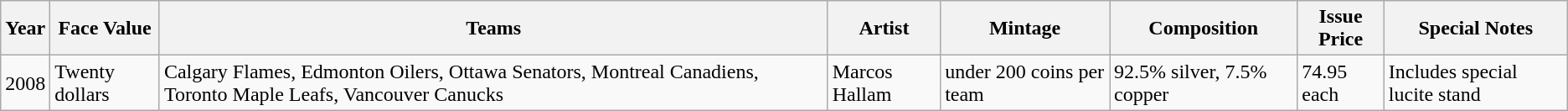<table class="wikitable">
<tr>
<th>Year</th>
<th>Face Value</th>
<th>Teams</th>
<th>Artist</th>
<th>Mintage</th>
<th>Composition</th>
<th>Issue Price</th>
<th>Special Notes</th>
</tr>
<tr>
<td>2008</td>
<td>Twenty dollars</td>
<td>Calgary Flames, Edmonton Oilers, Ottawa Senators, Montreal Canadiens, Toronto Maple Leafs, Vancouver Canucks</td>
<td>Marcos Hallam</td>
<td>under 200 coins per team</td>
<td>92.5% silver, 7.5% copper</td>
<td>74.95 each</td>
<td>Includes special lucite stand</td>
</tr>
</table>
